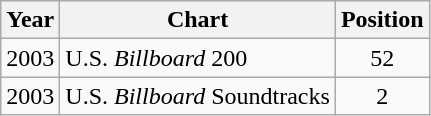<table class="wikitable">
<tr>
<th>Year</th>
<th>Chart</th>
<th>Position</th>
</tr>
<tr>
<td>2003</td>
<td>U.S. <em>Billboard</em> 200</td>
<td align="center">52</td>
</tr>
<tr>
<td>2003</td>
<td>U.S. <em>Billboard</em> Soundtracks</td>
<td align="center">2</td>
</tr>
</table>
